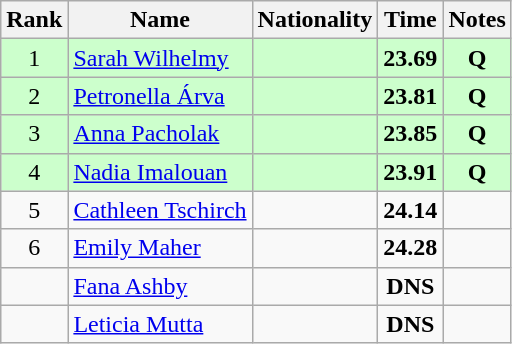<table class="wikitable sortable" style="text-align:center">
<tr>
<th>Rank</th>
<th>Name</th>
<th>Nationality</th>
<th>Time</th>
<th>Notes</th>
</tr>
<tr bgcolor=ccffcc>
<td>1</td>
<td align=left><a href='#'>Sarah Wilhelmy</a></td>
<td align=left></td>
<td><strong>23.69</strong></td>
<td><strong>Q</strong></td>
</tr>
<tr bgcolor=ccffcc>
<td>2</td>
<td align=left><a href='#'>Petronella Árva</a></td>
<td align=left></td>
<td><strong>23.81</strong></td>
<td><strong>Q</strong></td>
</tr>
<tr bgcolor=ccffcc>
<td>3</td>
<td align=left><a href='#'>Anna Pacholak</a></td>
<td align=left></td>
<td><strong>23.85</strong></td>
<td><strong>Q</strong></td>
</tr>
<tr bgcolor=ccffcc>
<td>4</td>
<td align=left><a href='#'>Nadia Imalouan</a></td>
<td align=left></td>
<td><strong>23.91</strong></td>
<td><strong>Q</strong></td>
</tr>
<tr>
<td>5</td>
<td align=left><a href='#'>Cathleen Tschirch</a></td>
<td align=left></td>
<td><strong>24.14</strong></td>
<td></td>
</tr>
<tr>
<td>6</td>
<td align=left><a href='#'>Emily Maher</a></td>
<td align=left></td>
<td><strong>24.28</strong></td>
<td></td>
</tr>
<tr>
<td></td>
<td align=left><a href='#'>Fana Ashby</a></td>
<td align=left></td>
<td><strong>DNS</strong></td>
<td></td>
</tr>
<tr>
<td></td>
<td align=left><a href='#'>Leticia Mutta</a></td>
<td align=left></td>
<td><strong>DNS</strong></td>
<td></td>
</tr>
</table>
